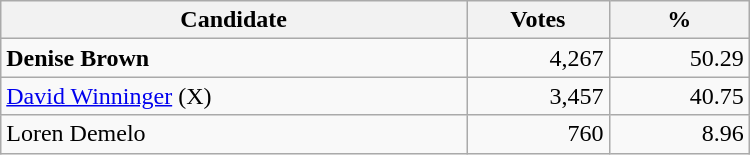<table style="width:500px;" class="wikitable">
<tr>
<th align="center">Candidate</th>
<th align="center">Votes</th>
<th align="center">%</th>
</tr>
<tr>
<td align="left"><strong>Denise Brown</strong></td>
<td align="right">4,267</td>
<td align="right">50.29</td>
</tr>
<tr>
<td align="left"><a href='#'>David Winninger</a> (X)</td>
<td align="right">3,457</td>
<td align="right">40.75</td>
</tr>
<tr>
<td align="left">Loren Demelo</td>
<td align="right">760</td>
<td align="right">8.96</td>
</tr>
</table>
